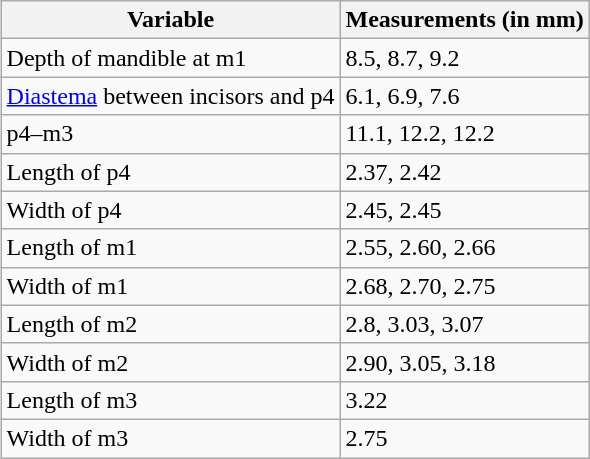<table class="wikitable" align="right" style="margin-top: 0em; margin-left: 0.5em">
<tr>
<th>Variable</th>
<th>Measurements (in mm)</th>
</tr>
<tr>
<td>Depth of mandible at m1</td>
<td>8.5, 8.7, 9.2</td>
</tr>
<tr>
<td><a href='#'>Diastema</a> between incisors and p4</td>
<td>6.1, 6.9, 7.6</td>
</tr>
<tr>
<td>p4–m3</td>
<td>11.1, 12.2, 12.2</td>
</tr>
<tr>
<td>Length of p4</td>
<td>2.37, 2.42</td>
</tr>
<tr>
<td>Width of p4</td>
<td>2.45, 2.45</td>
</tr>
<tr>
<td>Length of m1</td>
<td>2.55, 2.60, 2.66</td>
</tr>
<tr>
<td>Width of m1</td>
<td>2.68, 2.70, 2.75</td>
</tr>
<tr>
<td>Length of m2</td>
<td>2.8, 3.03, 3.07</td>
</tr>
<tr>
<td>Width of m2</td>
<td>2.90, 3.05, 3.18</td>
</tr>
<tr>
<td>Length of m3</td>
<td>3.22</td>
</tr>
<tr>
<td>Width of m3</td>
<td>2.75</td>
</tr>
</table>
